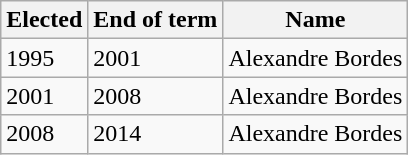<table class="wikitable">
<tr>
<th>Elected</th>
<th>End of term</th>
<th>Name</th>
</tr>
<tr>
<td>1995</td>
<td>2001</td>
<td>Alexandre Bordes</td>
</tr>
<tr>
<td>2001</td>
<td>2008</td>
<td>Alexandre Bordes</td>
</tr>
<tr>
<td>2008</td>
<td>2014</td>
<td>Alexandre Bordes</td>
</tr>
</table>
